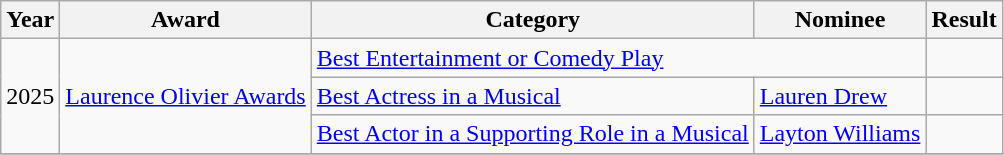<table class="wikitable">
<tr>
<th>Year</th>
<th>Award</th>
<th>Category</th>
<th>Nominee</th>
<th>Result</th>
</tr>
<tr>
<td rowspan="3">2025</td>
<td rowspan=3><a href='#'>Laurence Olivier Awards</a></td>
<td colspan="2"><a href='#'>Best Entertainment or Comedy Play</a></td>
<td></td>
</tr>
<tr>
<td><a href='#'>Best Actress in a Musical</a></td>
<td><a href='#'>Lauren Drew</a></td>
<td></td>
</tr>
<tr>
<td><a href='#'>Best Actor in a Supporting Role in a Musical</a></td>
<td><a href='#'>Layton Williams</a></td>
<td></td>
</tr>
<tr>
</tr>
</table>
